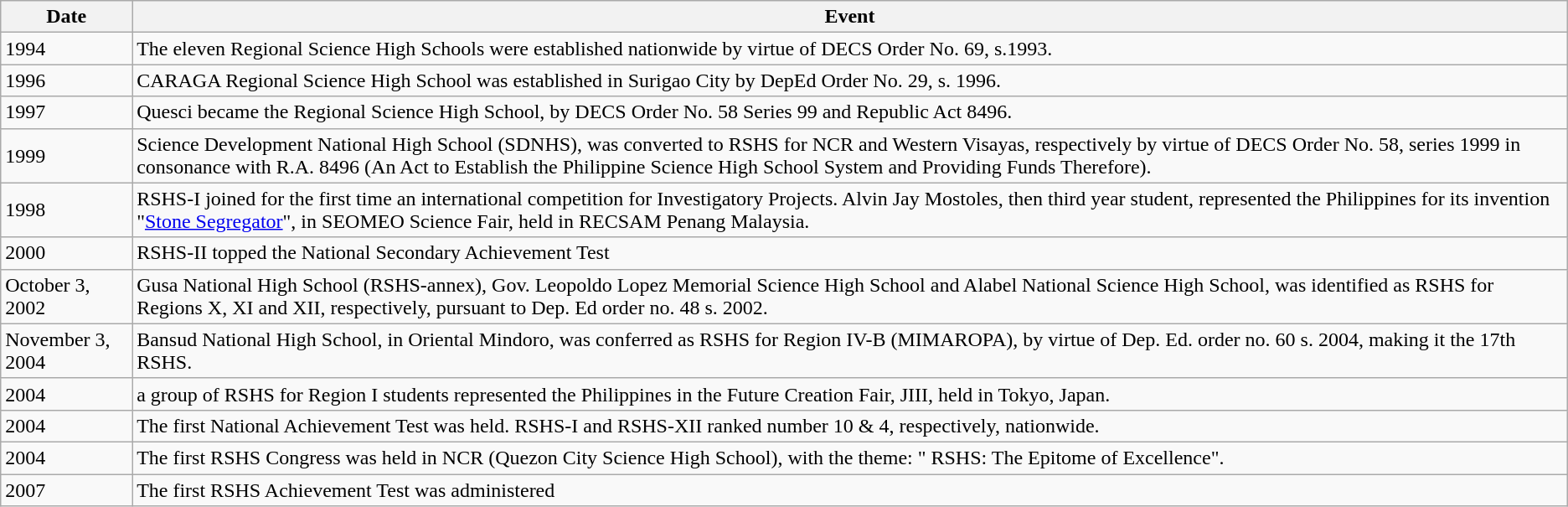<table class="wikitable">
<tr>
<th>Date</th>
<th>Event</th>
</tr>
<tr>
<td>1994</td>
<td>The eleven Regional Science High Schools were established nationwide by virtue of DECS Order No. 69, s.1993.</td>
</tr>
<tr>
<td>1996</td>
<td>CARAGA Regional Science High School was established in Surigao City by DepEd Order No. 29, s. 1996.</td>
</tr>
<tr>
<td>1997</td>
<td>Quesci became the Regional Science High School, by DECS Order No. 58 Series 99 and Republic Act 8496.</td>
</tr>
<tr>
<td>1999</td>
<td>Science Development National High School (SDNHS), was converted to RSHS for NCR and Western Visayas, respectively by virtue of DECS Order No. 58, series 1999 in consonance with R.A. 8496 (An Act to Establish the Philippine Science High School System and Providing Funds Therefore).</td>
</tr>
<tr>
<td>1998</td>
<td>RSHS-I joined for the first time an international competition for Investigatory Projects. Alvin Jay Mostoles, then third year student, represented the Philippines for its invention "<a href='#'>Stone Segregator</a>", in SEOMEO Science Fair, held in RECSAM Penang Malaysia.</td>
</tr>
<tr>
<td>2000</td>
<td>RSHS-II topped the National Secondary Achievement Test</td>
</tr>
<tr>
<td>October 3, 2002</td>
<td>Gusa National High School (RSHS-annex), Gov. Leopoldo Lopez Memorial Science High School and Alabel National Science High School, was identified as RSHS for Regions X, XI and XII, respectively,  pursuant to Dep. Ed order no. 48 s. 2002.</td>
</tr>
<tr>
<td>November 3, 2004</td>
<td>Bansud National High School, in Oriental Mindoro, was conferred as RSHS for Region IV-B (MIMAROPA), by virtue of Dep. Ed. order no. 60 s. 2004, making it the 17th RSHS.</td>
</tr>
<tr>
<td>2004</td>
<td>a group of RSHS for Region I students represented the Philippines in the Future Creation Fair, JIII, held in Tokyo, Japan.</td>
</tr>
<tr>
<td>2004</td>
<td>The first National Achievement Test was held. RSHS-I and RSHS-XII ranked number 10 & 4, respectively, nationwide.</td>
</tr>
<tr>
<td>2004</td>
<td>The first RSHS Congress was held in NCR (Quezon City Science High School), with the theme: " RSHS: The Epitome of Excellence".</td>
</tr>
<tr>
<td>2007</td>
<td>The first RSHS Achievement Test was administered</td>
</tr>
</table>
